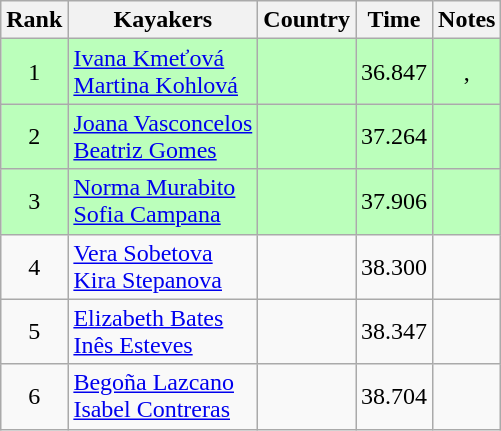<table class="wikitable" style="text-align:center">
<tr>
<th>Rank</th>
<th>Kayakers</th>
<th>Country</th>
<th>Time</th>
<th>Notes</th>
</tr>
<tr bgcolor=bbffbb>
<td>1</td>
<td align="left"><a href='#'>Ivana Kmeťová</a><br><a href='#'>Martina Kohlová</a></td>
<td align="left"></td>
<td>36.847</td>
<td>, <strong></strong></td>
</tr>
<tr bgcolor=bbffbb>
<td>2</td>
<td align="left"><a href='#'>Joana Vasconcelos</a><br><a href='#'>Beatriz Gomes</a></td>
<td align="left"></td>
<td>37.264</td>
<td></td>
</tr>
<tr bgcolor=bbffbb>
<td>3</td>
<td align="left"><a href='#'>Norma Murabito</a><br><a href='#'>Sofia Campana</a></td>
<td align="left"></td>
<td>37.906</td>
<td></td>
</tr>
<tr>
<td>4</td>
<td align="left"><a href='#'>Vera Sobetova</a><br><a href='#'>Kira Stepanova</a></td>
<td align="left"></td>
<td>38.300</td>
<td></td>
</tr>
<tr>
<td>5</td>
<td align="left"><a href='#'>Elizabeth Bates</a><br><a href='#'>Inês Esteves</a></td>
<td align="left"></td>
<td>38.347</td>
<td></td>
</tr>
<tr>
<td>6</td>
<td align="left"><a href='#'>Begoña Lazcano</a><br><a href='#'>Isabel Contreras</a></td>
<td align="left"></td>
<td>38.704</td>
<td></td>
</tr>
</table>
